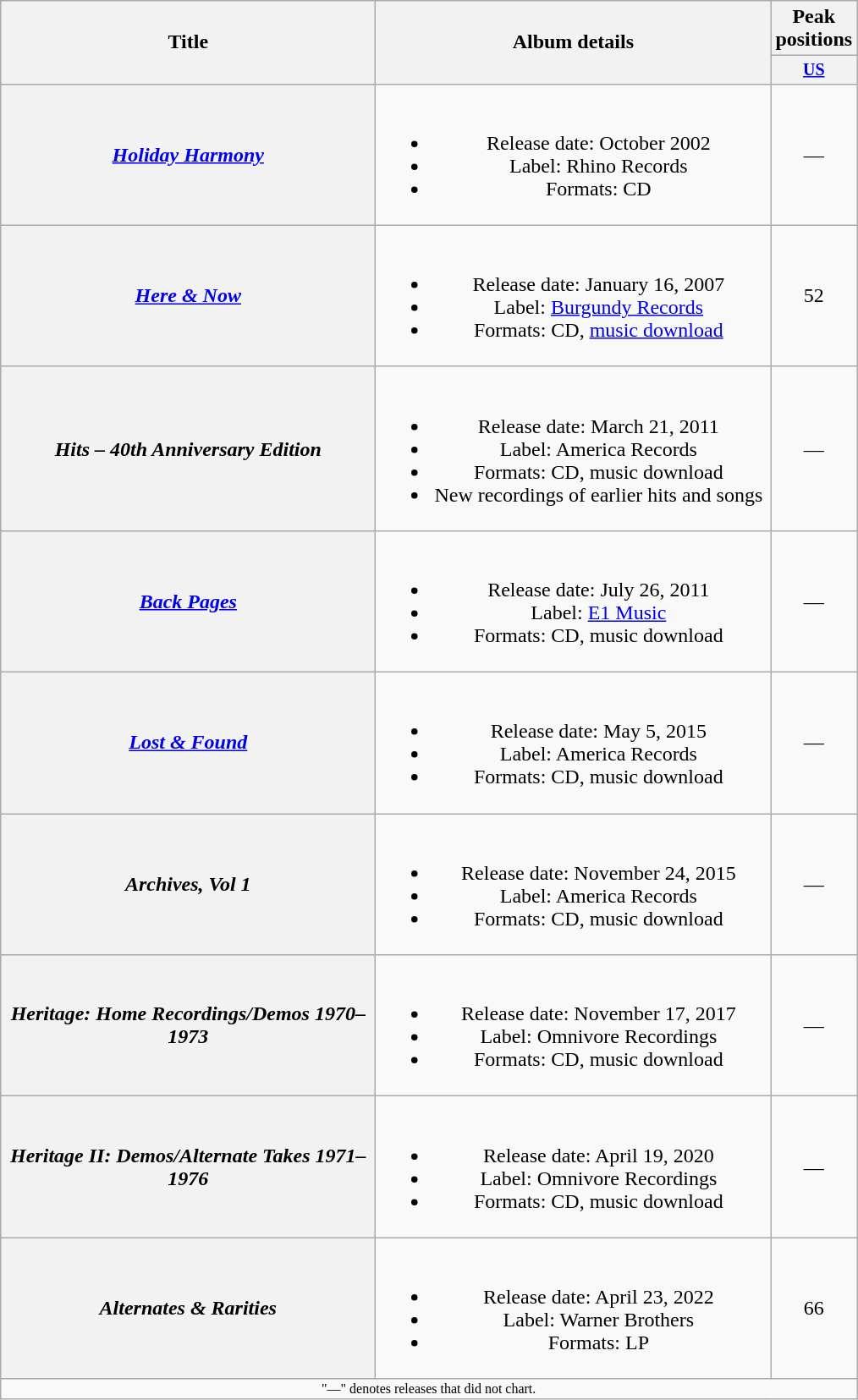<table class="wikitable plainrowheaders" style="text-align:center;">
<tr>
<th rowspan="2" style="width:18em;">Title</th>
<th rowspan="2" style="width:19em;">Album details</th>
<th colspan="1">Peak positions</th>
</tr>
<tr style="font-size:smaller;">
<th width="50"><a href='#'>US</a><br></th>
</tr>
<tr>
<th scope="row"><em><a href='#'>Holiday Harmony</a></em></th>
<td><br><ul><li>Release date: October 2002</li><li>Label: Rhino Records</li><li>Formats: CD</li></ul></td>
<td>—</td>
</tr>
<tr>
<th scope="row"><em><a href='#'>Here & Now</a></em></th>
<td><br><ul><li>Release date: January 16, 2007</li><li>Label: <a href='#'>Burgundy Records</a></li><li>Formats: CD, <a href='#'>music download</a></li></ul></td>
<td>52</td>
</tr>
<tr>
<th scope="row"><em>Hits – 40th Anniversary Edition</em></th>
<td><br><ul><li>Release date: March 21, 2011</li><li>Label: America Records</li><li>Formats: CD, music download</li><li>New recordings of earlier hits and songs</li></ul></td>
<td>—</td>
</tr>
<tr>
<th scope="row"><em><a href='#'>Back Pages</a></em></th>
<td><br><ul><li>Release date: July 26, 2011</li><li>Label: <a href='#'>E1 Music</a></li><li>Formats: CD, music download</li></ul></td>
<td>—</td>
</tr>
<tr>
<th scope="row"><em><a href='#'>Lost & Found</a></em></th>
<td><br><ul><li>Release date: May 5, 2015</li><li>Label: America Records</li><li>Formats: CD, music download</li></ul></td>
<td>—</td>
</tr>
<tr>
<th scope="row"><em>Archives, Vol 1</em></th>
<td><br><ul><li>Release date: November 24, 2015</li><li>Label: America Records</li><li>Formats: CD, music download</li></ul></td>
<td>—</td>
</tr>
<tr>
<th scope="row"><em>Heritage: Home Recordings/Demos 1970–1973</em></th>
<td><br><ul><li>Release date: November 17, 2017</li><li>Label: Omnivore Recordings</li><li>Formats: CD, music download</li></ul></td>
<td>—</td>
</tr>
<tr>
<th scope="row"><em>Heritage II: Demos/Alternate Takes 1971–1976</em></th>
<td><br><ul><li>Release date: April 19, 2020</li><li>Label: Omnivore Recordings</li><li>Formats: CD, music download</li></ul></td>
<td>—</td>
</tr>
<tr>
<th scope="row"><em>Alternates & Rarities</em></th>
<td><br><ul><li>Release date: April 23, 2022</li><li>Label: Warner Brothers</li><li>Formats: LP</li></ul></td>
<td>66</td>
</tr>
<tr>
<td colspan="10" style="font-size:8pt">"—" denotes releases that did not chart.</td>
</tr>
</table>
